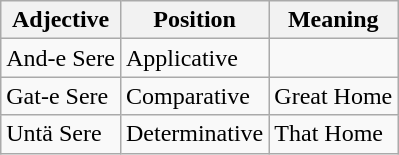<table class=wikitable>
<tr>
<th>Adjective</th>
<th>Position</th>
<th>Meaning</th>
</tr>
<tr>
<td>And-e Sere</td>
<td>Applicative</td>
<td> </td>
</tr>
<tr>
<td>Gat-e Sere</td>
<td>Comparative</td>
<td>Great Home</td>
</tr>
<tr>
<td>Untä Sere</td>
<td>Determinative</td>
<td>That Home</td>
</tr>
</table>
